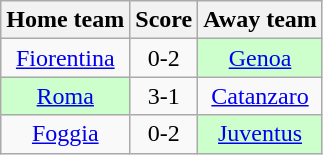<table class="wikitable" style="text-align: center">
<tr>
<th>Home team</th>
<th>Score</th>
<th>Away team</th>
</tr>
<tr>
<td><a href='#'>Fiorentina</a></td>
<td>0-2</td>
<td bgcolor="ccffcc"><a href='#'>Genoa</a></td>
</tr>
<tr>
<td bgcolor="ccffcc"><a href='#'>Roma</a></td>
<td>3-1</td>
<td><a href='#'>Catanzaro</a></td>
</tr>
<tr>
<td><a href='#'>Foggia</a></td>
<td>0-2</td>
<td bgcolor="ccffcc"><a href='#'>Juventus</a></td>
</tr>
</table>
